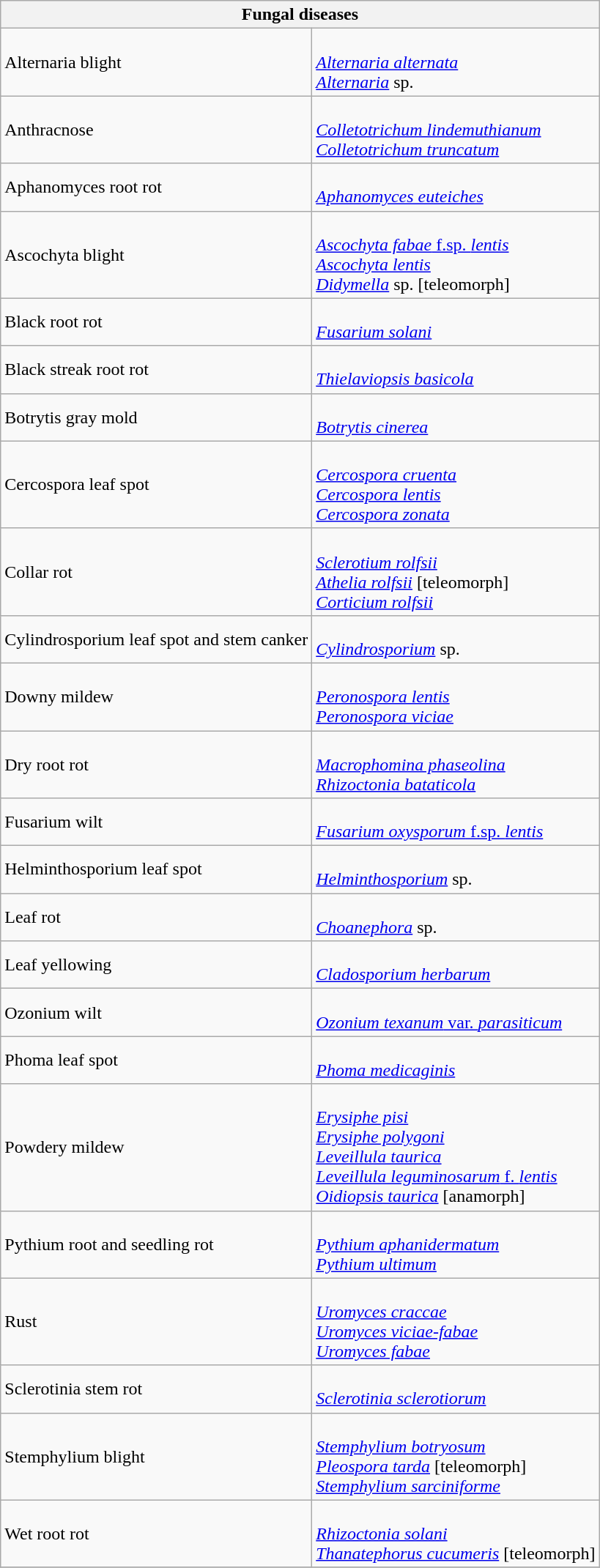<table class="wikitable" style="clear">
<tr>
<th colspan=2><strong>Fungal diseases</strong><br></th>
</tr>
<tr>
<td>Alternaria blight</td>
<td><br><em><a href='#'>Alternaria alternata</a></em><br>
<em><a href='#'>Alternaria</a></em> sp.</td>
</tr>
<tr>
<td>Anthracnose</td>
<td><br><em><a href='#'>Colletotrichum lindemuthianum</a></em><br>
<em><a href='#'>Colletotrichum truncatum</a></em></td>
</tr>
<tr>
<td>Aphanomyces root rot</td>
<td><br><em><a href='#'>Aphanomyces euteiches</a></em></td>
</tr>
<tr>
<td>Ascochyta blight</td>
<td><br><a href='#'><em>Ascochyta fabae</em> f.sp. <em>lentis</em></a> <br>
 <em><a href='#'>Ascochyta lentis</a></em><br>
<em><a href='#'>Didymella</a></em> sp. [teleomorph]</td>
</tr>
<tr>
<td>Black root rot</td>
<td><br><em><a href='#'>Fusarium solani</a></em></td>
</tr>
<tr>
<td>Black streak root rot</td>
<td><br><em><a href='#'>Thielaviopsis basicola</a></em></td>
</tr>
<tr>
<td>Botrytis gray mold</td>
<td><br><em><a href='#'>Botrytis cinerea</a></em></td>
</tr>
<tr>
<td>Cercospora leaf spot</td>
<td><br><em><a href='#'>Cercospora cruenta</a></em><br>
<em><a href='#'>Cercospora lentis</a></em><br>
<em><a href='#'>Cercospora zonata</a></em></td>
</tr>
<tr>
<td>Collar rot</td>
<td><br><em><a href='#'>Sclerotium rolfsii</a></em><br>
<em><a href='#'>Athelia rolfsii</a></em> [teleomorph] <br>
 <em><a href='#'>Corticium rolfsii</a></em></td>
</tr>
<tr>
<td>Cylindrosporium leaf spot and stem canker</td>
<td><br><em><a href='#'>Cylindrosporium</a></em> sp.</td>
</tr>
<tr>
<td>Downy mildew</td>
<td><br><em><a href='#'>Peronospora lentis</a></em><br>
<em><a href='#'>Peronospora viciae</a></em></td>
</tr>
<tr>
<td>Dry root rot</td>
<td><br><em><a href='#'>Macrophomina phaseolina</a></em> <br>
 <em><a href='#'>Rhizoctonia bataticola</a></em></td>
</tr>
<tr>
<td>Fusarium wilt</td>
<td><br><a href='#'><em>Fusarium oxysporum</em> f.sp. <em>lentis</em></a></td>
</tr>
<tr>
<td>Helminthosporium leaf spot</td>
<td><br><em><a href='#'>Helminthosporium</a></em> sp.</td>
</tr>
<tr>
<td>Leaf rot</td>
<td><br><em><a href='#'>Choanephora</a></em> sp.</td>
</tr>
<tr>
<td>Leaf yellowing</td>
<td><br><em><a href='#'>Cladosporium herbarum</a></em></td>
</tr>
<tr>
<td>Ozonium wilt</td>
<td><br><a href='#'><em>Ozonium texanum</em> var. <em>parasiticum</em></a></td>
</tr>
<tr>
<td>Phoma leaf spot</td>
<td><br><em><a href='#'>Phoma medicaginis</a></em></td>
</tr>
<tr>
<td>Powdery mildew</td>
<td><br><em><a href='#'>Erysiphe pisi</a></em> <br>
 <em><a href='#'>Erysiphe polygoni</a></em><br>
<em><a href='#'>Leveillula taurica</a></em> <br>
 <a href='#'><em>Leveillula leguminosarum</em> f. <em>lentis</em></a> <br>
<em><a href='#'>Oidiopsis taurica</a></em> [anamorph]</td>
</tr>
<tr>
<td>Pythium root and seedling rot</td>
<td><br><em><a href='#'>Pythium aphanidermatum</a></em><br>
<em><a href='#'>Pythium ultimum</a></em></td>
</tr>
<tr>
<td>Rust</td>
<td><br><em><a href='#'>Uromyces craccae</a></em><br>
<em><a href='#'>Uromyces viciae-fabae</a></em> <br>
 <em><a href='#'>Uromyces fabae</a></em></td>
</tr>
<tr>
<td>Sclerotinia stem rot</td>
<td><br><em><a href='#'>Sclerotinia sclerotiorum</a></em></td>
</tr>
<tr>
<td>Stemphylium blight</td>
<td><br><em><a href='#'>Stemphylium botryosum</a></em><br>
<em><a href='#'>Pleospora tarda</a></em> [teleomorph]<br>
<em><a href='#'>Stemphylium sarciniforme</a></em></td>
</tr>
<tr>
<td>Wet root rot</td>
<td><br><em><a href='#'>Rhizoctonia solani</a></em><br>
<em><a href='#'>Thanatephorus cucumeris</a></em> [teleomorph]</td>
</tr>
<tr>
</tr>
</table>
